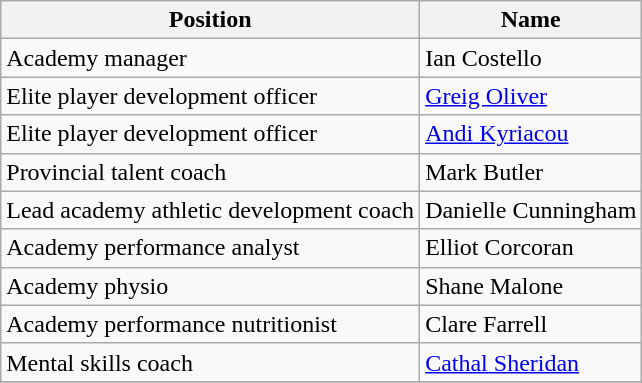<table class="wikitable">
<tr>
<th>Position</th>
<th>Name</th>
</tr>
<tr>
<td>Academy manager</td>
<td>Ian Costello</td>
</tr>
<tr>
<td>Elite player development officer</td>
<td><a href='#'>Greig Oliver</a></td>
</tr>
<tr>
<td>Elite player development officer</td>
<td><a href='#'>Andi Kyriacou</a></td>
</tr>
<tr>
<td>Provincial talent coach</td>
<td>Mark Butler</td>
</tr>
<tr>
<td>Lead academy athletic development coach</td>
<td>Danielle Cunningham</td>
</tr>
<tr>
<td>Academy performance analyst</td>
<td>Elliot Corcoran</td>
</tr>
<tr>
<td>Academy physio</td>
<td>Shane Malone</td>
</tr>
<tr>
<td>Academy performance nutritionist</td>
<td>Clare Farrell</td>
</tr>
<tr>
<td>Mental skills coach</td>
<td><a href='#'>Cathal Sheridan</a></td>
</tr>
<tr>
</tr>
</table>
